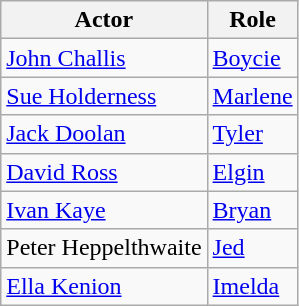<table class="wikitable">
<tr>
<th>Actor</th>
<th>Role</th>
</tr>
<tr>
<td><a href='#'>John Challis</a></td>
<td><a href='#'>Boycie</a></td>
</tr>
<tr>
<td><a href='#'>Sue Holderness</a></td>
<td><a href='#'>Marlene</a></td>
</tr>
<tr>
<td><a href='#'>Jack Doolan</a></td>
<td><a href='#'>Tyler</a></td>
</tr>
<tr>
<td><a href='#'>David Ross</a></td>
<td><a href='#'>Elgin</a></td>
</tr>
<tr>
<td><a href='#'>Ivan Kaye</a></td>
<td><a href='#'>Bryan</a></td>
</tr>
<tr>
<td>Peter Heppelthwaite</td>
<td><a href='#'>Jed</a></td>
</tr>
<tr>
<td><a href='#'>Ella Kenion</a></td>
<td><a href='#'>Imelda</a></td>
</tr>
</table>
